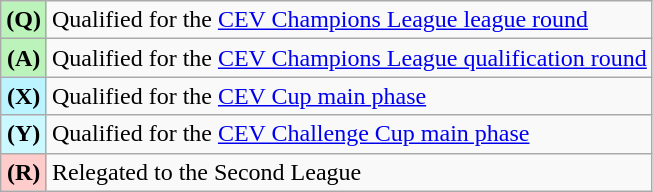<table class="wikitable" style="text-align: left;">
<tr>
<td width=10px bgcolor=#bbf3bb style="text-align:center;"><strong>(Q)</strong></td>
<td>Qualified for the <a href='#'>CEV Champions League league round</a></td>
</tr>
<tr>
<td width=10px bgcolor=#bbf3bb style="text-align:center;"><strong>(A)</strong></td>
<td>Qualified for the <a href='#'>CEV Champions League qualification round</a></td>
</tr>
<tr>
<td width=10px bgcolor=#bbf3ff style="text-align:center;"><strong>(X)</strong></td>
<td>Qualified for the <a href='#'>CEV Cup main phase</a></td>
</tr>
<tr>
<td width=10px bgcolor=#ccf9ff style="text-align:center;"><strong>(Y)</strong></td>
<td>Qualified for the <a href='#'>CEV Challenge Cup main phase</a></td>
</tr>
<tr>
<td width=10px bgcolor=#ffcccc style="text-align:center;"><strong>(R)</strong></td>
<td>Relegated to the Second League</td>
</tr>
</table>
